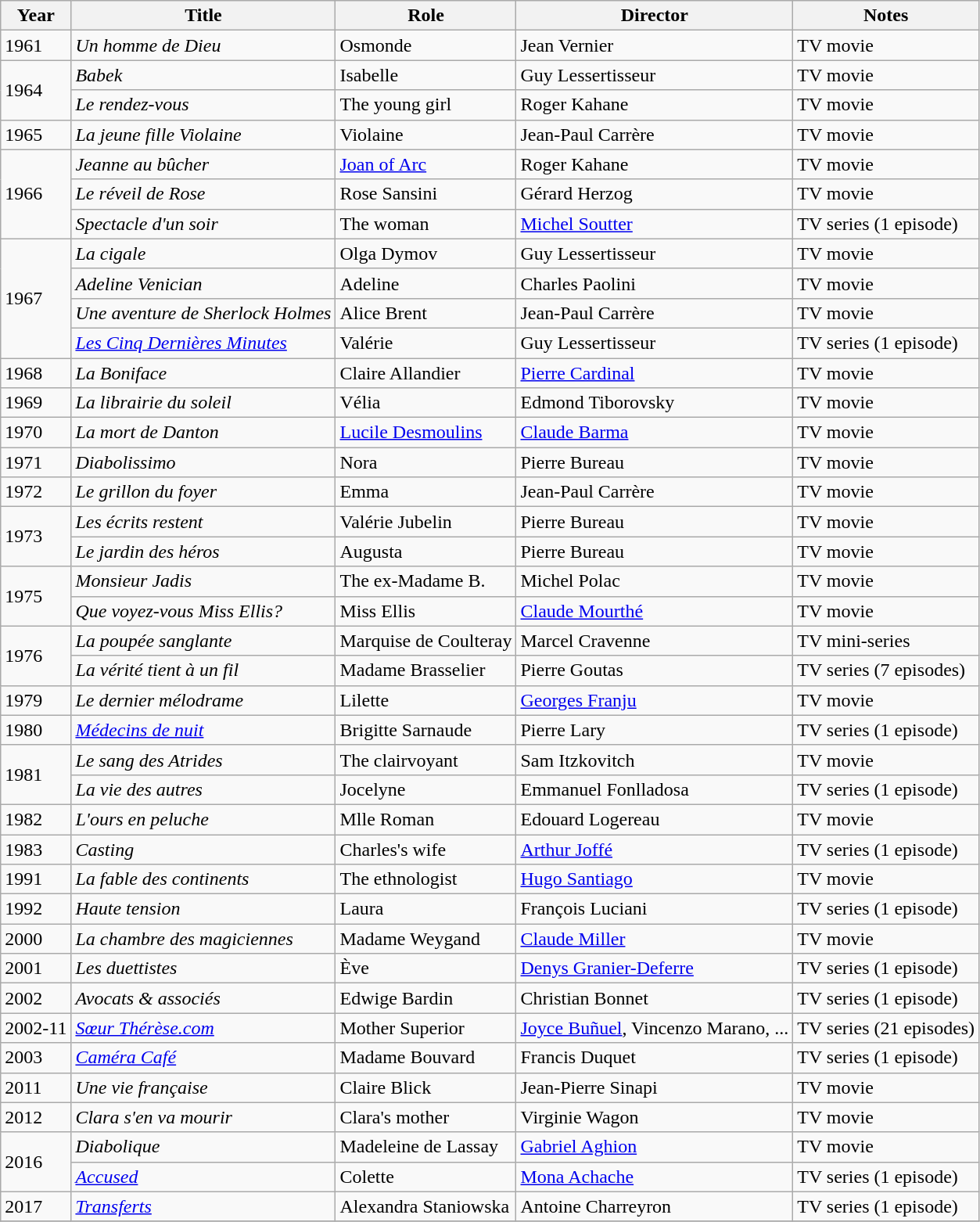<table class="wikitable sortable">
<tr>
<th align="left">Year</th>
<th align="left">Title</th>
<th align="left">Role</th>
<th align="left">Director</th>
<th align="left">Notes</th>
</tr>
<tr>
<td>1961</td>
<td><em>Un homme de Dieu</em></td>
<td>Osmonde</td>
<td>Jean Vernier</td>
<td>TV movie</td>
</tr>
<tr>
<td rowspan=2>1964</td>
<td><em>Babek</em></td>
<td>Isabelle</td>
<td>Guy Lessertisseur</td>
<td>TV movie</td>
</tr>
<tr>
<td><em>Le rendez-vous</em></td>
<td>The young girl</td>
<td>Roger Kahane</td>
<td>TV movie</td>
</tr>
<tr>
<td>1965</td>
<td><em>La jeune fille Violaine</em></td>
<td>Violaine</td>
<td>Jean-Paul Carrère</td>
<td>TV movie</td>
</tr>
<tr>
<td rowspan=3>1966</td>
<td><em>Jeanne au bûcher</em></td>
<td><a href='#'>Joan of Arc</a></td>
<td>Roger Kahane</td>
<td>TV movie</td>
</tr>
<tr>
<td><em>Le réveil de Rose</em></td>
<td>Rose Sansini</td>
<td>Gérard Herzog</td>
<td>TV movie</td>
</tr>
<tr>
<td><em>Spectacle d'un soir</em></td>
<td>The woman</td>
<td><a href='#'>Michel Soutter</a></td>
<td>TV series (1 episode)</td>
</tr>
<tr>
<td rowspan=4>1967</td>
<td><em>La cigale</em></td>
<td>Olga Dymov</td>
<td>Guy Lessertisseur</td>
<td>TV movie</td>
</tr>
<tr>
<td><em>Adeline Venician</em></td>
<td>Adeline</td>
<td>Charles Paolini</td>
<td>TV movie</td>
</tr>
<tr>
<td><em>Une aventure de Sherlock Holmes</em></td>
<td>Alice Brent</td>
<td>Jean-Paul Carrère</td>
<td>TV movie</td>
</tr>
<tr>
<td><em><a href='#'>Les Cinq Dernières Minutes</a></em></td>
<td>Valérie</td>
<td>Guy Lessertisseur</td>
<td>TV series (1 episode)</td>
</tr>
<tr>
<td>1968</td>
<td><em>La Boniface</em></td>
<td>Claire Allandier</td>
<td><a href='#'>Pierre Cardinal</a></td>
<td>TV movie</td>
</tr>
<tr>
<td>1969</td>
<td><em>La librairie du soleil</em></td>
<td>Vélia</td>
<td>Edmond Tiborovsky</td>
<td>TV movie</td>
</tr>
<tr>
<td>1970</td>
<td><em>La mort de Danton</em></td>
<td><a href='#'>Lucile Desmoulins</a></td>
<td><a href='#'>Claude Barma</a></td>
<td>TV movie</td>
</tr>
<tr>
<td>1971</td>
<td><em>Diabolissimo</em></td>
<td>Nora</td>
<td>Pierre Bureau</td>
<td>TV movie</td>
</tr>
<tr>
<td>1972</td>
<td><em>Le grillon du foyer</em></td>
<td>Emma</td>
<td>Jean-Paul Carrère</td>
<td>TV movie</td>
</tr>
<tr>
<td rowspan=2>1973</td>
<td><em>Les écrits restent</em></td>
<td>Valérie Jubelin</td>
<td>Pierre Bureau</td>
<td>TV movie</td>
</tr>
<tr>
<td><em>Le jardin des héros</em></td>
<td>Augusta</td>
<td>Pierre Bureau</td>
<td>TV movie</td>
</tr>
<tr>
<td rowspan=2>1975</td>
<td><em>Monsieur Jadis</em></td>
<td>The ex-Madame B.</td>
<td>Michel Polac</td>
<td>TV movie</td>
</tr>
<tr>
<td><em>Que voyez-vous Miss Ellis?</em></td>
<td>Miss Ellis</td>
<td><a href='#'>Claude Mourthé</a></td>
<td>TV movie</td>
</tr>
<tr>
<td rowspan=2>1976</td>
<td><em>La poupée sanglante</em></td>
<td>Marquise de Coulteray</td>
<td>Marcel Cravenne</td>
<td>TV mini-series</td>
</tr>
<tr>
<td><em>La vérité tient à un fil</em></td>
<td>Madame Brasselier</td>
<td>Pierre Goutas</td>
<td>TV series (7 episodes)</td>
</tr>
<tr>
<td>1979</td>
<td><em>Le dernier mélodrame</em></td>
<td>Lilette</td>
<td><a href='#'>Georges Franju</a></td>
<td>TV movie</td>
</tr>
<tr>
<td>1980</td>
<td><em><a href='#'>Médecins de nuit</a></em></td>
<td>Brigitte Sarnaude</td>
<td>Pierre Lary</td>
<td>TV series (1 episode)</td>
</tr>
<tr>
<td rowspan=2>1981</td>
<td><em>Le sang des Atrides</em></td>
<td>The clairvoyant</td>
<td>Sam Itzkovitch</td>
<td>TV movie</td>
</tr>
<tr>
<td><em>La vie des autres</em></td>
<td>Jocelyne</td>
<td>Emmanuel Fonlladosa</td>
<td>TV series (1 episode)</td>
</tr>
<tr>
<td>1982</td>
<td><em>L'ours en peluche</em></td>
<td>Mlle Roman</td>
<td>Edouard Logereau</td>
<td>TV movie</td>
</tr>
<tr>
<td>1983</td>
<td><em>Casting</em></td>
<td>Charles's wife</td>
<td><a href='#'>Arthur Joffé</a></td>
<td>TV series (1 episode)</td>
</tr>
<tr>
<td>1991</td>
<td><em>La fable des continents</em></td>
<td>The ethnologist</td>
<td><a href='#'>Hugo Santiago</a></td>
<td>TV movie</td>
</tr>
<tr>
<td>1992</td>
<td><em>Haute tension</em></td>
<td>Laura</td>
<td>François Luciani</td>
<td>TV series (1 episode)</td>
</tr>
<tr>
<td>2000</td>
<td><em>La chambre des magiciennes</em></td>
<td>Madame Weygand</td>
<td><a href='#'>Claude Miller</a></td>
<td>TV movie</td>
</tr>
<tr>
<td>2001</td>
<td><em>Les duettistes</em></td>
<td>Ève</td>
<td><a href='#'>Denys Granier-Deferre</a></td>
<td>TV series (1 episode)</td>
</tr>
<tr>
<td>2002</td>
<td><em>Avocats & associés</em></td>
<td>Edwige Bardin</td>
<td>Christian Bonnet</td>
<td>TV series (1 episode)</td>
</tr>
<tr>
<td>2002-11</td>
<td><em><a href='#'>Sœur Thérèse.com</a></em></td>
<td>Mother Superior</td>
<td><a href='#'>Joyce Buñuel</a>, Vincenzo Marano, ...</td>
<td>TV series (21 episodes)</td>
</tr>
<tr>
<td>2003</td>
<td><em><a href='#'>Caméra Café</a></em></td>
<td>Madame Bouvard</td>
<td>Francis Duquet</td>
<td>TV series (1 episode)</td>
</tr>
<tr>
<td>2011</td>
<td><em>Une vie française</em></td>
<td>Claire Blick</td>
<td>Jean-Pierre Sinapi</td>
<td>TV movie</td>
</tr>
<tr>
<td>2012</td>
<td><em>Clara s'en va mourir</em></td>
<td>Clara's mother</td>
<td>Virginie Wagon</td>
<td>TV movie</td>
</tr>
<tr>
<td rowspan=2>2016</td>
<td><em>Diabolique</em></td>
<td>Madeleine de Lassay</td>
<td><a href='#'>Gabriel Aghion</a></td>
<td>TV movie</td>
</tr>
<tr>
<td><em><a href='#'>Accused</a></em></td>
<td>Colette</td>
<td><a href='#'>Mona Achache</a></td>
<td>TV series (1 episode)</td>
</tr>
<tr>
<td>2017</td>
<td><em><a href='#'>Transferts</a></em></td>
<td>Alexandra Staniowska</td>
<td>Antoine Charreyron</td>
<td>TV series (1 episode)</td>
</tr>
<tr>
</tr>
</table>
